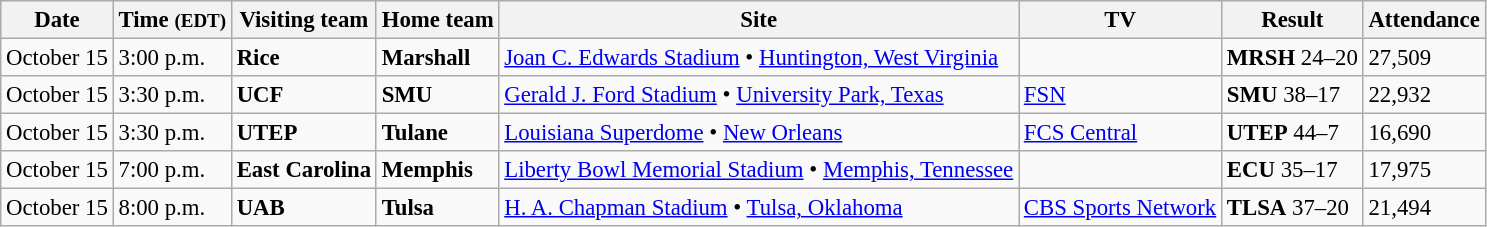<table class="wikitable" style="font-size:95%;">
<tr>
<th>Date</th>
<th>Time <small>(EDT)</small></th>
<th>Visiting team</th>
<th>Home team</th>
<th>Site</th>
<th>TV</th>
<th>Result</th>
<th>Attendance</th>
</tr>
<tr bgcolor=>
<td>October 15</td>
<td>3:00 p.m.</td>
<td><strong>Rice</strong></td>
<td><strong>Marshall</strong></td>
<td><a href='#'>Joan C. Edwards Stadium</a> • <a href='#'>Huntington, West Virginia</a></td>
<td></td>
<td><strong>MRSH</strong> 24–20</td>
<td>27,509</td>
</tr>
<tr bgcolor=>
<td>October 15</td>
<td>3:30 p.m.</td>
<td><strong>UCF</strong></td>
<td><strong>SMU</strong></td>
<td><a href='#'>Gerald J. Ford Stadium</a> • <a href='#'>University Park, Texas</a></td>
<td><a href='#'>FSN</a></td>
<td><strong>SMU</strong> 38–17</td>
<td>22,932</td>
</tr>
<tr bgcolor=>
<td>October 15</td>
<td>3:30 p.m.</td>
<td><strong>UTEP</strong></td>
<td><strong>Tulane</strong></td>
<td><a href='#'>Louisiana Superdome</a> • <a href='#'>New Orleans</a></td>
<td><a href='#'>FCS Central</a></td>
<td><strong>UTEP</strong> 44–7</td>
<td>16,690</td>
</tr>
<tr bgcolor=>
<td>October 15</td>
<td>7:00 p.m.</td>
<td><strong>East Carolina</strong></td>
<td><strong>Memphis</strong></td>
<td><a href='#'>Liberty Bowl Memorial Stadium</a> • <a href='#'>Memphis, Tennessee</a></td>
<td></td>
<td><strong>ECU</strong> 35–17</td>
<td>17,975</td>
</tr>
<tr bgcolor=>
<td>October 15</td>
<td>8:00 p.m.</td>
<td><strong>UAB</strong></td>
<td><strong>Tulsa</strong></td>
<td><a href='#'>H. A. Chapman Stadium</a> • <a href='#'>Tulsa, Oklahoma</a></td>
<td><a href='#'>CBS Sports Network</a></td>
<td><strong>TLSA</strong> 37–20</td>
<td>21,494</td>
</tr>
</table>
